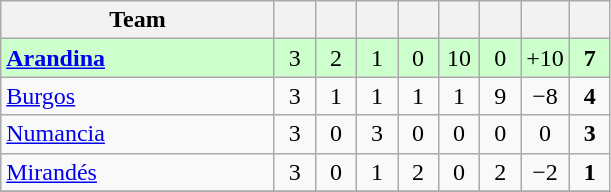<table class="wikitable" style="text-align:center">
<tr>
<th width="175">Team</th>
<th width="20"></th>
<th width="20"></th>
<th width="20"></th>
<th width="20"></th>
<th width="20"></th>
<th width="20"></th>
<th width="20"></th>
<th width="20"></th>
</tr>
<tr bgcolor="#ccffcc">
<td align=left><strong><a href='#'>Arandina</a></strong></td>
<td>3</td>
<td>2</td>
<td>1</td>
<td>0</td>
<td>10</td>
<td>0</td>
<td>+10</td>
<td><strong>7</strong></td>
</tr>
<tr>
<td align=left><a href='#'>Burgos</a></td>
<td>3</td>
<td>1</td>
<td>1</td>
<td>1</td>
<td>1</td>
<td>9</td>
<td>−8</td>
<td><strong>4</strong></td>
</tr>
<tr>
<td align=left><a href='#'>Numancia</a></td>
<td>3</td>
<td>0</td>
<td>3</td>
<td>0</td>
<td>0</td>
<td>0</td>
<td>0</td>
<td><strong>3</strong></td>
</tr>
<tr>
<td align=left><a href='#'>Mirandés</a></td>
<td>3</td>
<td>0</td>
<td>1</td>
<td>2</td>
<td>0</td>
<td>2</td>
<td>−2</td>
<td><strong>1</strong></td>
</tr>
<tr>
</tr>
</table>
